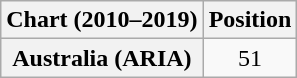<table class="wikitable plainrowheaders" style="text-align:center">
<tr>
<th scope="col">Chart (2010–2019)</th>
<th scope="col">Position</th>
</tr>
<tr>
<th scope="row">Australia (ARIA)</th>
<td>51</td>
</tr>
</table>
